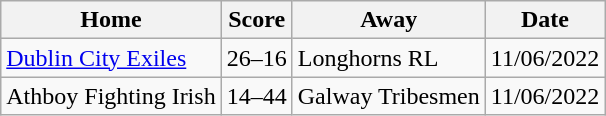<table class="wikitable">
<tr>
<th>Home</th>
<th>Score</th>
<th>Away</th>
<th>Date</th>
</tr>
<tr>
<td> <a href='#'>Dublin City Exiles</a></td>
<td>26–16</td>
<td> Longhorns RL</td>
<td>11/06/2022</td>
</tr>
<tr>
<td> Athboy Fighting Irish</td>
<td>14–44</td>
<td> Galway Tribesmen</td>
<td>11/06/2022</td>
</tr>
</table>
